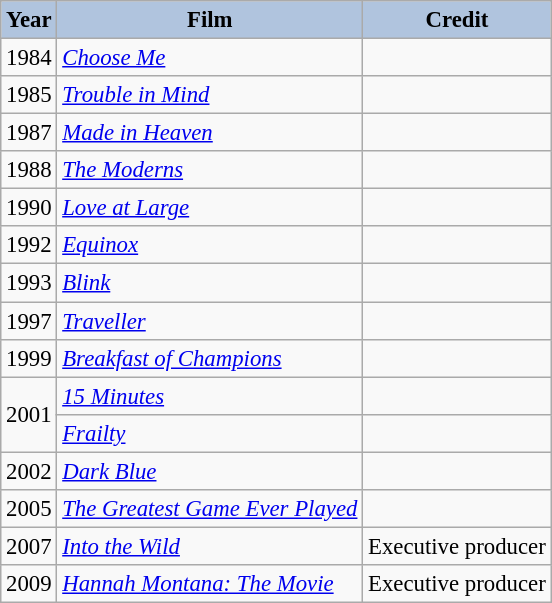<table class="wikitable" style="font-size:95%;">
<tr>
<th style="background:#B0C4DE;">Year</th>
<th style="background:#B0C4DE;">Film</th>
<th style="background:#B0C4DE;">Credit</th>
</tr>
<tr>
<td>1984</td>
<td><em><a href='#'>Choose Me</a></em></td>
<td></td>
</tr>
<tr>
<td>1985</td>
<td><em><a href='#'>Trouble in Mind</a></em></td>
<td></td>
</tr>
<tr>
<td>1987</td>
<td><em><a href='#'>Made in Heaven</a></em></td>
<td></td>
</tr>
<tr>
<td>1988</td>
<td><em><a href='#'>The Moderns</a></em></td>
<td></td>
</tr>
<tr>
<td>1990</td>
<td><em><a href='#'>Love at Large</a></em></td>
<td></td>
</tr>
<tr>
<td>1992</td>
<td><em><a href='#'>Equinox</a></em></td>
<td></td>
</tr>
<tr>
<td>1993</td>
<td><em><a href='#'>Blink</a></em></td>
<td></td>
</tr>
<tr>
<td>1997</td>
<td><em><a href='#'>Traveller</a></em></td>
<td></td>
</tr>
<tr>
<td>1999</td>
<td><em><a href='#'>Breakfast of Champions</a></em></td>
<td></td>
</tr>
<tr>
<td rowspan=2>2001</td>
<td><em><a href='#'>15 Minutes</a></em></td>
<td></td>
</tr>
<tr>
<td><em><a href='#'>Frailty</a></em></td>
<td></td>
</tr>
<tr>
<td>2002</td>
<td><em><a href='#'>Dark Blue</a></em></td>
<td></td>
</tr>
<tr>
<td>2005</td>
<td><em><a href='#'>The Greatest Game Ever Played</a></em></td>
<td></td>
</tr>
<tr>
<td>2007</td>
<td><em><a href='#'>Into the Wild</a></em></td>
<td>Executive producer</td>
</tr>
<tr>
<td>2009</td>
<td><em><a href='#'>Hannah Montana: The Movie</a></em></td>
<td>Executive producer</td>
</tr>
</table>
